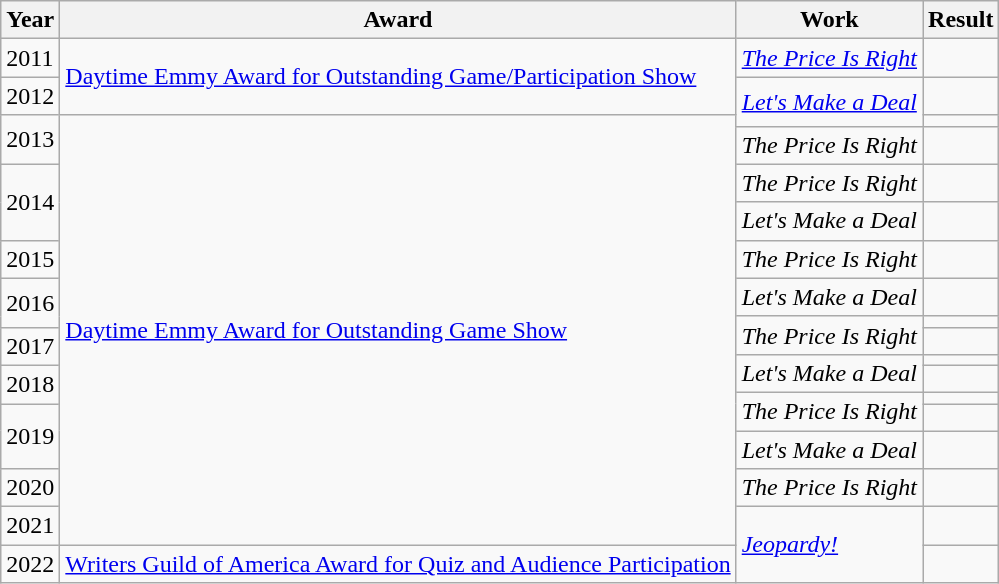<table class="wikitable sortable">
<tr>
<th>Year</th>
<th>Award</th>
<th>Work</th>
<th>Result</th>
</tr>
<tr>
<td>2011</td>
<td rowspan="2"><a href='#'>Daytime Emmy Award for Outstanding Game/Participation Show</a></td>
<td><em><a href='#'>The Price Is Right</a></em></td>
<td></td>
</tr>
<tr>
<td>2012</td>
<td rowspan="2"><em><a href='#'>Let's Make a Deal</a></em></td>
<td></td>
</tr>
<tr>
<td rowspan="2">2013</td>
<td rowspan="15"><a href='#'>Daytime Emmy Award for Outstanding Game Show</a></td>
<td></td>
</tr>
<tr>
<td><em>The Price Is Right</em></td>
<td></td>
</tr>
<tr>
<td rowspan="2">2014</td>
<td><em>The Price Is Right</em></td>
<td></td>
</tr>
<tr>
<td><em>Let's Make a Deal</em></td>
<td></td>
</tr>
<tr>
<td>2015</td>
<td><em>The Price Is Right</em></td>
<td></td>
</tr>
<tr>
<td rowspan="2">2016</td>
<td><em>Let's Make a Deal</em></td>
<td></td>
</tr>
<tr>
<td rowspan="2"><em>The Price Is Right</em></td>
<td></td>
</tr>
<tr>
<td rowspan="2">2017</td>
<td></td>
</tr>
<tr>
<td rowspan="2"><em>Let's Make a Deal</em></td>
<td></td>
</tr>
<tr>
<td rowspan="2">2018</td>
<td></td>
</tr>
<tr>
<td rowspan="2"><em>The Price Is Right</em></td>
<td></td>
</tr>
<tr>
<td rowspan="2">2019</td>
<td></td>
</tr>
<tr>
<td><em>Let's Make a Deal</em></td>
<td></td>
</tr>
<tr>
<td>2020</td>
<td><em>The Price Is Right</em></td>
<td></td>
</tr>
<tr>
<td>2021</td>
<td rowspan="2"><em><a href='#'>Jeopardy!</a></em></td>
<td></td>
</tr>
<tr>
<td>2022</td>
<td><a href='#'>Writers Guild of America Award for Quiz and Audience Participation</a></td>
<td></td>
</tr>
</table>
